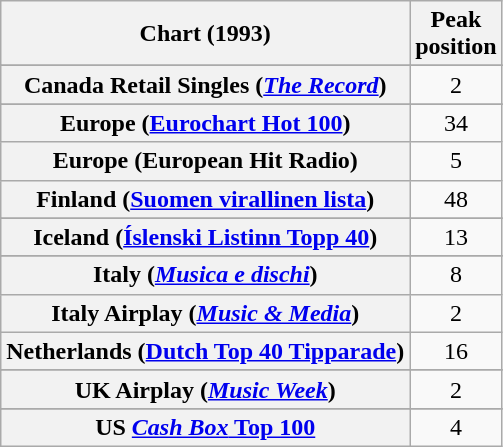<table class="wikitable sortable plainrowheaders" style="text-align:center">
<tr>
<th>Chart (1993)</th>
<th>Peak<br>position</th>
</tr>
<tr>
</tr>
<tr>
</tr>
<tr>
<th scope="row">Canada Retail Singles (<em><a href='#'>The Record</a></em>)</th>
<td>2</td>
</tr>
<tr>
</tr>
<tr>
<th scope="row">Europe (<a href='#'>Eurochart Hot 100</a>)</th>
<td>34</td>
</tr>
<tr>
<th scope="row">Europe (European Hit Radio)</th>
<td>5</td>
</tr>
<tr>
<th scope="row">Finland (<a href='#'>Suomen virallinen lista</a>)</th>
<td>48</td>
</tr>
<tr>
</tr>
<tr>
</tr>
<tr>
<th scope="row">Iceland (<a href='#'>Íslenski Listinn Topp 40</a>)</th>
<td>13</td>
</tr>
<tr>
</tr>
<tr>
<th scope="row">Italy (<em><a href='#'>Musica e dischi</a></em>)</th>
<td>8</td>
</tr>
<tr>
<th scope="row">Italy Airplay (<em><a href='#'>Music & Media</a></em>)</th>
<td>2</td>
</tr>
<tr>
<th scope="row">Netherlands (<a href='#'>Dutch Top 40 Tipparade</a>)</th>
<td>16</td>
</tr>
<tr>
</tr>
<tr>
</tr>
<tr>
</tr>
<tr>
<th scope="row">UK Airplay (<em><a href='#'>Music Week</a></em>)</th>
<td>2</td>
</tr>
<tr>
</tr>
<tr>
</tr>
<tr>
</tr>
<tr>
</tr>
<tr>
<th scope="row">US <a href='#'><em>Cash Box</em> Top 100</a></th>
<td>4</td>
</tr>
</table>
